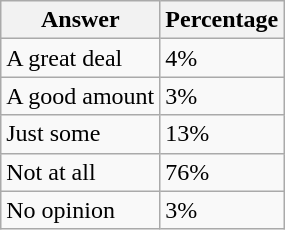<table class="wikitable">
<tr>
<th>Answer</th>
<th>Percentage</th>
</tr>
<tr>
<td>A great deal</td>
<td>4%</td>
</tr>
<tr>
<td>A good amount</td>
<td>3%</td>
</tr>
<tr>
<td>Just some</td>
<td>13%</td>
</tr>
<tr>
<td>Not at all</td>
<td>76%</td>
</tr>
<tr>
<td>No opinion</td>
<td>3%</td>
</tr>
</table>
